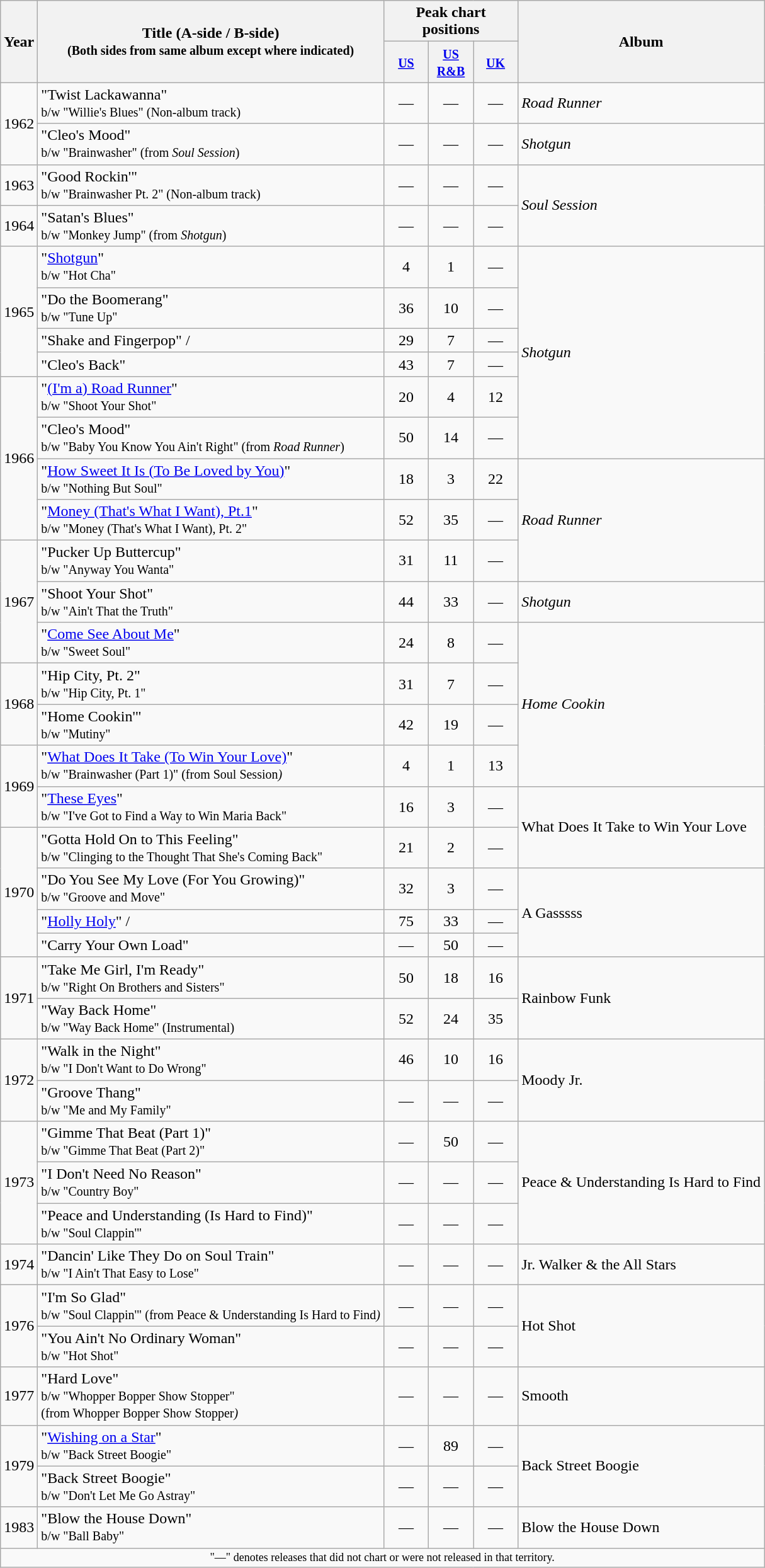<table class="wikitable">
<tr>
<th scope="col" rowspan="2">Year</th>
<th scope="col" rowspan="2">Title (A-side / B-side)<br><small>(Both sides from same album except where indicated)</small></th>
<th scope="col" colspan="3">Peak chart positions</th>
<th scope="col" rowspan="2">Album</th>
</tr>
<tr>
<th style="width:40px;"><small><a href='#'>US</a></small><br></th>
<th style="width:40px;"><small><a href='#'>US R&B</a></small><br></th>
<th style="width:40px;"><small><a href='#'>UK</a></small><br></th>
</tr>
<tr>
<td rowspan="2">1962</td>
<td>"Twist Lackawanna"<br><small>b/w "Willie's Blues" (Non-album track) </small></td>
<td align="center">—</td>
<td align="center">—</td>
<td align="center">—</td>
<td><em>Road Runner</em></td>
</tr>
<tr>
<td>"Cleo's Mood"<br><small>b/w "Brainwasher" (from <em>Soul Session</em>) </small></td>
<td align="center">—</td>
<td align="center">—</td>
<td align="center">—</td>
<td><em>Shotgun</em></td>
</tr>
<tr>
<td rowspan="1">1963</td>
<td>"Good Rockin'"<br><small>b/w "Brainwasher Pt. 2" (Non-album track) </small></td>
<td align="center">—</td>
<td align="center">—</td>
<td align="center">—</td>
<td rowspan="2"><em>Soul Session</em></td>
</tr>
<tr>
<td rowspan="1">1964</td>
<td>"Satan's Blues"<br><small>b/w "Monkey Jump" (from <em>Shotgun</em>)</small></td>
<td align="center">—</td>
<td align="center">—</td>
<td align="center">—</td>
</tr>
<tr>
<td rowspan="4">1965</td>
<td>"<a href='#'>Shotgun</a>"<br><small>b/w "Hot Cha" </small></td>
<td align="center">4</td>
<td align="center">1</td>
<td align="center">—</td>
<td rowspan="6"><em>Shotgun</em></td>
</tr>
<tr>
<td>"Do the Boomerang"<br><small>b/w "Tune Up" </small></td>
<td align="center">36</td>
<td align="center">10</td>
<td align="center">—</td>
</tr>
<tr>
<td>"Shake and Fingerpop" /</td>
<td align="center">29</td>
<td align="center">7</td>
<td align="center">—</td>
</tr>
<tr>
<td>"Cleo's Back"</td>
<td align="center">43</td>
<td align="center">7</td>
<td align="center">—</td>
</tr>
<tr>
<td rowspan="4">1966</td>
<td>"<a href='#'>(I'm a) Road Runner</a>"<br><small>b/w "Shoot Your Shot" </small></td>
<td align="center">20</td>
<td align="center">4</td>
<td align="center">12</td>
</tr>
<tr>
<td>"Cleo's Mood"<br><small>b/w "Baby You Know You Ain't Right" (from <em>Road Runner</em>) </small></td>
<td align="center">50</td>
<td align="center">14</td>
<td align="center">—</td>
</tr>
<tr>
<td>"<a href='#'>How Sweet It Is (To Be Loved by You)</a>"<br><small>b/w "Nothing But Soul" </small></td>
<td align="center">18</td>
<td align="center">3</td>
<td align="center">22</td>
<td rowspan="3"><em>Road Runner</em></td>
</tr>
<tr>
<td>"<a href='#'>Money (That's What I Want), Pt.1</a>"<br><small>b/w "Money (That's What I Want), Pt. 2" </small></td>
<td align="center">52</td>
<td align="center">35</td>
<td align="center">—</td>
</tr>
<tr>
<td rowspan="3">1967</td>
<td>"Pucker Up Buttercup"<br><small>b/w "Anyway You Wanta" </small></td>
<td align="center">31</td>
<td align="center">11</td>
<td align="center">—</td>
</tr>
<tr>
<td>"Shoot Your Shot"<br><small>b/w "Ain't That the Truth" </small></td>
<td align="center">44</td>
<td align="center">33</td>
<td align="center">—</td>
<td><em>Shotgun</em></td>
</tr>
<tr>
<td>"<a href='#'>Come See About Me</a>"<br><small>b/w "Sweet Soul" </small></td>
<td align="center">24</td>
<td align="center">8</td>
<td align="center">—</td>
<td rowspan=4><em>Home Cookin<strong></td>
</tr>
<tr>
<td rowspan="2">1968</td>
<td>"Hip City, Pt. 2"<br><small>b/w "Hip City, Pt. 1" </small></td>
<td align="center">31</td>
<td align="center">7</td>
<td align="center">—</td>
</tr>
<tr>
<td>"Home Cookin'"<br><small>b/w "Mutiny" </small></td>
<td align="center">42</td>
<td align="center">19</td>
<td align="center">—</td>
</tr>
<tr>
<td rowspan="2">1969</td>
<td>"<a href='#'>What Does It Take (To Win Your Love)</a>"<br><small>b/w "Brainwasher (Part 1)" (from </em>Soul Session<em>) </small></td>
<td align="center">4</td>
<td align="center">1</td>
<td align="center">13</td>
</tr>
<tr>
<td>"<a href='#'>These Eyes</a>"<br><small>b/w "I've Got to Find a Way to Win Maria Back" </small></td>
<td align="center">16</td>
<td align="center">3</td>
<td align="center">—</td>
<td rowspan="2"></em>What Does It Take to Win Your Love<em></td>
</tr>
<tr>
<td rowspan="4">1970</td>
<td>"Gotta Hold On to This Feeling"<br><small>b/w "Clinging to the Thought That She's Coming Back" </small></td>
<td align="center">21</td>
<td align="center">2</td>
<td align="center">—</td>
</tr>
<tr>
<td>"Do You See My Love (For You Growing)"<br><small>b/w "Groove and Move" </small></td>
<td align="center">32</td>
<td align="center">3</td>
<td align="center">—</td>
<td rowspan="3"></em>A Gasssss<em></td>
</tr>
<tr>
<td>"<a href='#'>Holly Holy</a>" /</td>
<td align="center">75</td>
<td align="center">33</td>
<td align="center">—</td>
</tr>
<tr>
<td>"Carry Your Own Load"</td>
<td align="center">—</td>
<td align="center">50</td>
<td align="center">—</td>
</tr>
<tr>
<td rowspan="2">1971</td>
<td>"Take Me Girl, I'm Ready"<br><small>b/w "Right On Brothers and Sisters" </small></td>
<td align="center">50</td>
<td align="center">18</td>
<td align="center">16</td>
<td rowspan="2"></em>Rainbow Funk<em></td>
</tr>
<tr>
<td>"Way Back Home"<br><small>b/w "Way Back Home" (Instrumental) </small></td>
<td align="center">52</td>
<td align="center">24</td>
<td align="center">35</td>
</tr>
<tr>
<td rowspan="2">1972</td>
<td>"Walk in the Night"<br><small>b/w "I Don't Want to Do Wrong" </small></td>
<td align="center">46</td>
<td align="center">10</td>
<td align="center">16</td>
<td rowspan="2"></em>Moody Jr.<em></td>
</tr>
<tr>
<td>"Groove Thang"<br><small>b/w "Me and My Family" </small></td>
<td align="center">—</td>
<td align="center">—</td>
<td align="center">—</td>
</tr>
<tr>
<td rowspan="3">1973</td>
<td>"Gimme That Beat (Part 1)"<br><small>b/w "Gimme That Beat (Part 2)" </small></td>
<td align="center">—</td>
<td align="center">50</td>
<td align="center">—</td>
<td rowspan="3"></em>Peace & Understanding Is Hard to Find<em></td>
</tr>
<tr>
<td>"I Don't Need No Reason"<br><small>b/w "Country Boy" </small></td>
<td align="center">—</td>
<td align="center">—</td>
<td align="center">—</td>
</tr>
<tr>
<td>"Peace and Understanding (Is Hard to Find)"<br><small>b/w "Soul Clappin'" </small></td>
<td align="center">—</td>
<td align="center">—</td>
<td align="center">—</td>
</tr>
<tr>
<td>1974</td>
<td>"Dancin' Like They Do on Soul Train"<br><small>b/w "I Ain't That Easy to Lose" </small></td>
<td align="center">—</td>
<td align="center">—</td>
<td align="center">—</td>
<td></em>Jr. Walker & the All Stars<em></td>
</tr>
<tr>
<td rowspan="2">1976</td>
<td>"I'm So Glad"<br><small>b/w "Soul Clappin'" (from </em>Peace & Understanding Is Hard to Find<em>) </small></td>
<td align="center">—</td>
<td align="center">—</td>
<td align="center">—</td>
<td rowspan="2"></em>Hot Shot<em></td>
</tr>
<tr>
<td>"You Ain't No Ordinary Woman"<br><small>b/w "Hot Shot" </small></td>
<td align="center">—</td>
<td align="center">—</td>
<td align="center">—</td>
</tr>
<tr>
<td>1977</td>
<td>"Hard Love"<br><small>b/w "Whopper Bopper Show Stopper"<br>(from </em>Whopper Bopper Show Stopper<em>)</small></td>
<td align="center">—</td>
<td align="center">—</td>
<td align="center">—</td>
<td></em>Smooth<em></td>
</tr>
<tr>
<td rowspan="2">1979</td>
<td>"<a href='#'>Wishing on a Star</a>"<br><small>b/w "Back Street Boogie" </small></td>
<td align="center">—</td>
<td align="center">89</td>
<td align="center">—</td>
<td rowspan="2"></em>Back Street Boogie<em></td>
</tr>
<tr>
<td>"Back Street Boogie"<br><small>b/w "Don't Let Me Go Astray" </small></td>
<td align="center">—</td>
<td align="center">—</td>
<td align="center">—</td>
</tr>
<tr>
<td rowspan="1">1983</td>
<td>"Blow the House Down"<br><small>b/w "Ball Baby" </small></td>
<td align="center">—</td>
<td align="center">—</td>
<td align="center">—</td>
<td></em>Blow the House Down<em></td>
</tr>
<tr>
<td colspan="7" style="text-align:center; font-size:9pt;">"—" denotes releases that did not chart or were not released in that territory.</td>
</tr>
</table>
